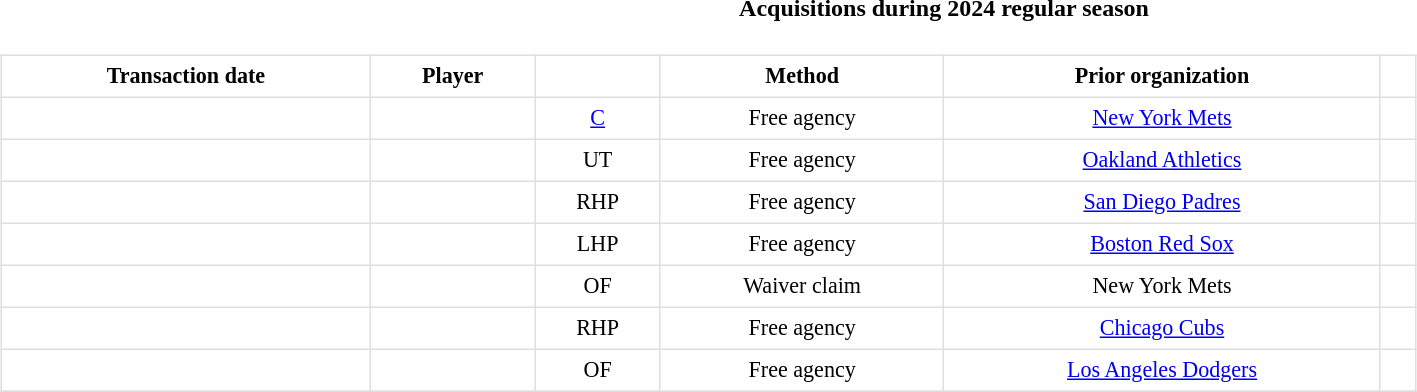<table class="toccolours collapsible collapsed" style="width:100%; background:inherit">
<tr>
<th>Acquisitions during 2024 regular season</th>
</tr>
<tr>
<td><br><table border=1 style="border-collapse:collapse; font-size:92%; text-align: center; width:75%" bordercolor="#DFDFDF"  cellpadding="5">
<tr>
<th scope="col">Transaction date</th>
<th scope="col">Player</th>
<th scope="col"></th>
<th scope="col">Method</th>
<th scope="col">Prior organization</th>
<th scope="col" class="unsortable"></th>
</tr>
<tr>
<td align="center"></td>
<td align="left"></td>
<td align="center"><a href='#'>C</a></td>
<td align="center">Free agency</td>
<td><a href='#'>New York Mets</a></td>
<td align="center"></td>
</tr>
<tr>
<td align="center"></td>
<td align="left"></td>
<td align="center">UT</td>
<td align="center">Free agency</td>
<td><a href='#'>Oakland Athletics</a></td>
<td align="center"></td>
</tr>
<tr>
<td align="center"></td>
<td align="left"></td>
<td align="center">RHP</td>
<td align="center">Free agency</td>
<td><a href='#'>San Diego Padres</a></td>
<td align="center"></td>
</tr>
<tr>
<td align="center"></td>
<td align="left"></td>
<td align="center">LHP</td>
<td align="center">Free agency</td>
<td><a href='#'>Boston Red Sox</a></td>
<td align="center"></td>
</tr>
<tr>
<td align="center"></td>
<td align="left"></td>
<td align="center">OF</td>
<td align="center">Waiver claim</td>
<td>New York Mets</td>
<td align="center"></td>
</tr>
<tr>
<td align="center"></td>
<td align="left"></td>
<td align="center">RHP</td>
<td align="center">Free agency</td>
<td><a href='#'>Chicago Cubs</a></td>
<td align="center"></td>
</tr>
<tr>
<td align="center"></td>
<td align="left"></td>
<td align="center">OF</td>
<td align="center">Free agency</td>
<td><a href='#'>Los Angeles Dodgers</a></td>
<td align="center"></td>
</tr>
<tr class="sortbottom">
</tr>
</table>
</td>
</tr>
</table>
